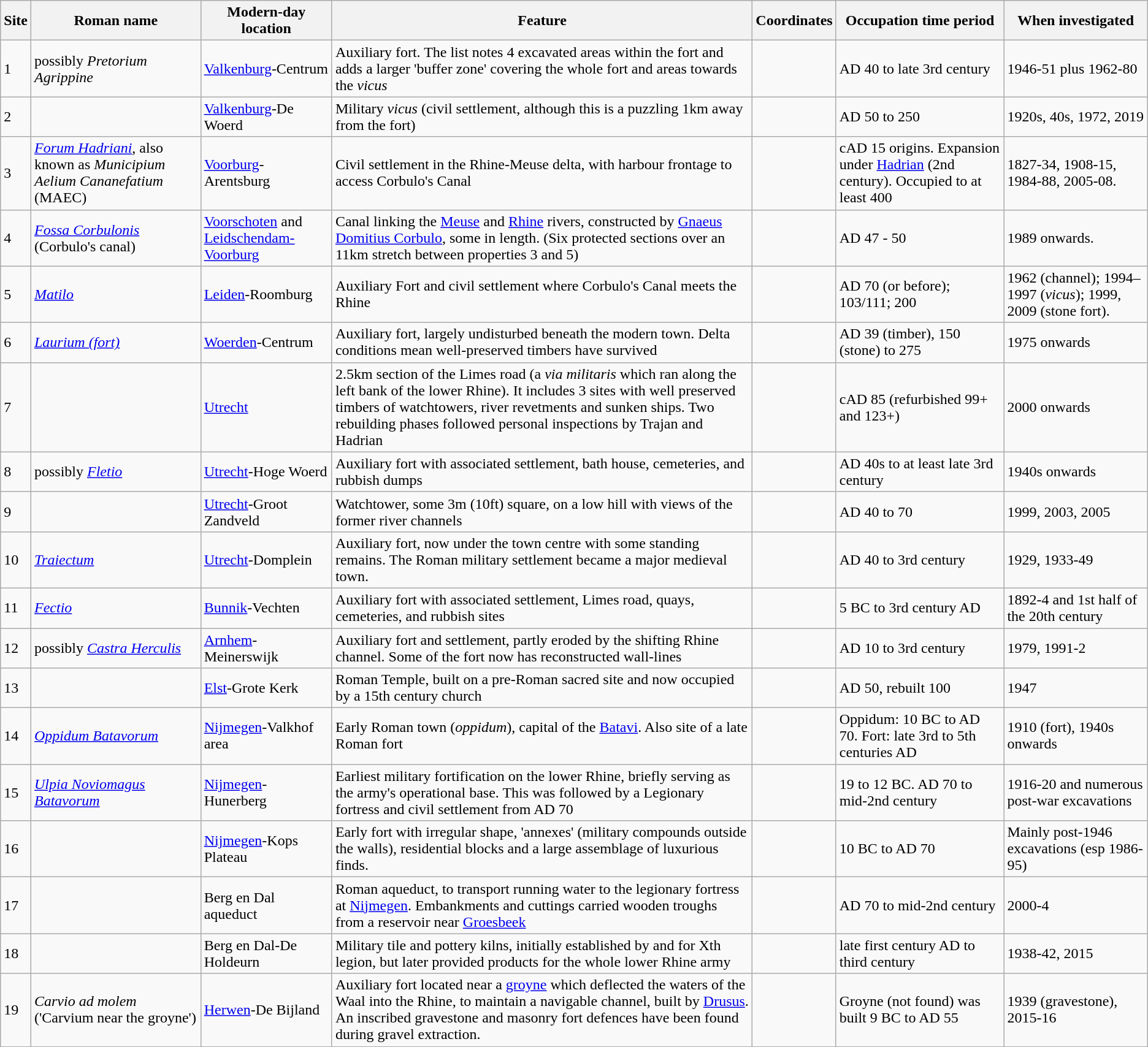<table class="wikitable">
<tr>
<th>Site</th>
<th>Roman name</th>
<th>Modern-day location</th>
<th>Feature</th>
<th>Coordinates</th>
<th>Occupation time period</th>
<th>When investigated</th>
</tr>
<tr>
<td>1</td>
<td>possibly <em>Pretorium Agrippine</em></td>
<td><a href='#'>Valkenburg</a>-Centrum</td>
<td>Auxiliary fort. The list notes 4 excavated areas within the fort and adds a larger 'buffer zone' covering the whole fort and areas towards the <em>vicus</em></td>
<td></td>
<td>AD 40 to late 3rd century</td>
<td>1946-51 plus 1962-80</td>
</tr>
<tr>
<td>2</td>
<td></td>
<td><a href='#'>Valkenburg</a>-De Woerd</td>
<td>Military <em>vicus</em> (civil settlement, although this is a puzzling 1km away from the fort)</td>
<td></td>
<td>AD 50 to 250</td>
<td>1920s, 40s, 1972, 2019</td>
</tr>
<tr>
<td>3</td>
<td><em><a href='#'>Forum Hadriani</a></em>, also known as <em>Municipium Aelium Cananefatium</em> (MAEC)</td>
<td><a href='#'>Voorburg</a>-Arentsburg</td>
<td>Civil settlement in the Rhine-Meuse delta, with harbour frontage to access Corbulo's Canal</td>
<td></td>
<td>cAD 15 origins. Expansion under <a href='#'>Hadrian</a> (2nd century). Occupied to at least 400</td>
<td>1827-34, 1908-15, 1984-88, 2005-08.</td>
</tr>
<tr>
<td>4</td>
<td><em><a href='#'>Fossa Corbulonis</a></em> (Corbulo's canal)</td>
<td><a href='#'>Voorschoten</a> and <a href='#'>Leidschendam-Voorburg</a></td>
<td>Canal linking the <a href='#'>Meuse</a> and <a href='#'>Rhine</a> rivers, constructed by <a href='#'>Gnaeus Domitius Corbulo</a>, some  in length. (Six protected sections over an 11km stretch between properties 3 and 5)</td>
<td></td>
<td>AD 47 - 50</td>
<td>1989 onwards.</td>
</tr>
<tr>
<td>5</td>
<td><em><a href='#'>Matilo</a></em></td>
<td><a href='#'>Leiden</a>-Roomburg</td>
<td>Auxiliary Fort and civil settlement where Corbulo's Canal meets the Rhine</td>
<td></td>
<td>AD 70 (or before); 103/111; 200</td>
<td>1962 (channel); 1994–1997 (<em>vicus</em>); 1999, 2009 (stone fort).</td>
</tr>
<tr>
<td>6</td>
<td><em><a href='#'>Laurium (fort)</a></em></td>
<td><a href='#'>Woerden</a>-Centrum</td>
<td>Auxiliary fort, largely undisturbed beneath the modern town. Delta conditions mean well-preserved timbers have survived</td>
<td></td>
<td>AD 39 (timber), 150 (stone) to 275</td>
<td>1975 onwards</td>
</tr>
<tr>
<td>7</td>
<td></td>
<td><a href='#'>Utrecht</a></td>
<td>2.5km section of the Limes road (a <em>via militaris</em> which ran along the left bank of the lower Rhine). It includes 3 sites with well preserved timbers of watchtowers, river revetments and sunken ships. Two rebuilding phases followed personal inspections by Trajan and Hadrian</td>
<td></td>
<td>cAD 85 (refurbished 99+ and 123+)</td>
<td>2000 onwards</td>
</tr>
<tr>
<td>8</td>
<td>possibly <em><a href='#'>Fletio</a></em></td>
<td><a href='#'>Utrecht</a>-Hoge Woerd</td>
<td>Auxiliary fort with associated settlement, bath house, cemeteries, and rubbish dumps</td>
<td></td>
<td>AD 40s to at least late 3rd century</td>
<td>1940s onwards</td>
</tr>
<tr>
<td>9</td>
<td></td>
<td><a href='#'>Utrecht</a>-Groot Zandveld</td>
<td>Watchtower, some 3m (10ft) square, on a low hill with views of the former river channels</td>
<td></td>
<td>AD 40 to 70</td>
<td>1999, 2003, 2005</td>
</tr>
<tr>
<td>10</td>
<td><em><a href='#'>Traiectum</a></em></td>
<td><a href='#'>Utrecht</a>-Domplein</td>
<td>Auxiliary fort, now under the town centre with some standing remains. The Roman military settlement became a major medieval town.</td>
<td></td>
<td>AD 40 to 3rd century</td>
<td>1929, 1933-49</td>
</tr>
<tr>
<td>11</td>
<td><em><a href='#'>Fectio</a></em></td>
<td><a href='#'>Bunnik</a>-Vechten</td>
<td>Auxiliary fort with associated settlement, Limes road, quays, cemeteries, and rubbish sites</td>
<td></td>
<td>5 BC to 3rd century AD</td>
<td>1892-4 and 1st half of the 20th century</td>
</tr>
<tr>
<td>12</td>
<td>possibly <em><a href='#'>Castra Herculis</a></em></td>
<td><a href='#'>Arnhem</a>-Meinerswijk</td>
<td>Auxiliary fort and settlement, partly eroded by the shifting Rhine channel. Some of the fort now has reconstructed wall-lines</td>
<td></td>
<td>AD 10 to 3rd century</td>
<td>1979, 1991-2</td>
</tr>
<tr>
<td>13</td>
<td></td>
<td><a href='#'>Elst</a>-Grote Kerk</td>
<td>Roman Temple, built on a pre-Roman sacred site and now occupied by a 15th century church</td>
<td></td>
<td>AD 50, rebuilt 100</td>
<td>1947</td>
</tr>
<tr>
<td>14</td>
<td><em><a href='#'>Oppidum Batavorum</a></em></td>
<td><a href='#'>Nijmegen</a>-Valkhof area</td>
<td>Early Roman town (<em>oppidum</em>), capital of the <a href='#'>Batavi</a>. Also site of a late Roman fort</td>
<td></td>
<td>Oppidum: 10 BC to AD 70. Fort: late 3rd to 5th centuries AD</td>
<td>1910 (fort), 1940s onwards</td>
</tr>
<tr>
<td>15</td>
<td><em><a href='#'>Ulpia Noviomagus Batavorum</a></em></td>
<td><a href='#'>Nijmegen</a>-Hunerberg</td>
<td>Earliest military fortification on the lower Rhine, briefly serving as the army's operational base. This was followed by a Legionary fortress and civil settlement from AD 70</td>
<td></td>
<td>19 to 12 BC. AD 70 to mid-2nd century</td>
<td>1916-20 and numerous post-war excavations</td>
</tr>
<tr>
<td>16</td>
<td></td>
<td><a href='#'>Nijmegen</a>-Kops Plateau</td>
<td>Early fort with irregular shape, 'annexes' (military compounds outside the walls), residential blocks and a large assemblage of luxurious finds.</td>
<td></td>
<td>10 BC to AD 70</td>
<td>Mainly post-1946 excavations (esp 1986-95)</td>
</tr>
<tr>
<td>17</td>
<td></td>
<td>Berg en Dal aqueduct</td>
<td>Roman aqueduct, to transport running water  to the legionary fortress at <a href='#'>Nijmegen</a>. Embankments and cuttings carried wooden troughs from a reservoir near <a href='#'>Groesbeek</a></td>
<td></td>
<td>AD 70 to mid-2nd century</td>
<td>2000-4</td>
</tr>
<tr>
<td>18</td>
<td></td>
<td>Berg en Dal-De Holdeurn</td>
<td>Military tile and pottery kilns, initially established by and for Xth legion, but later provided products for the whole lower Rhine army</td>
<td></td>
<td>late first century AD to third century</td>
<td>1938-42, 2015</td>
</tr>
<tr>
<td>19</td>
<td><em>Carvio ad molem</em> ('Carvium near the groyne')</td>
<td><a href='#'>Herwen</a>-De Bijland</td>
<td>Auxiliary fort located near a <a href='#'>groyne</a> which deflected the waters of the Waal into the Rhine, to maintain a navigable channel, built by <a href='#'>Drusus</a>. An inscribed gravestone and masonry fort defences have been found during gravel extraction.</td>
<td></td>
<td>Groyne (not found) was built 9 BC to AD 55</td>
<td>1939 (gravestone), 2015-16</td>
</tr>
</table>
